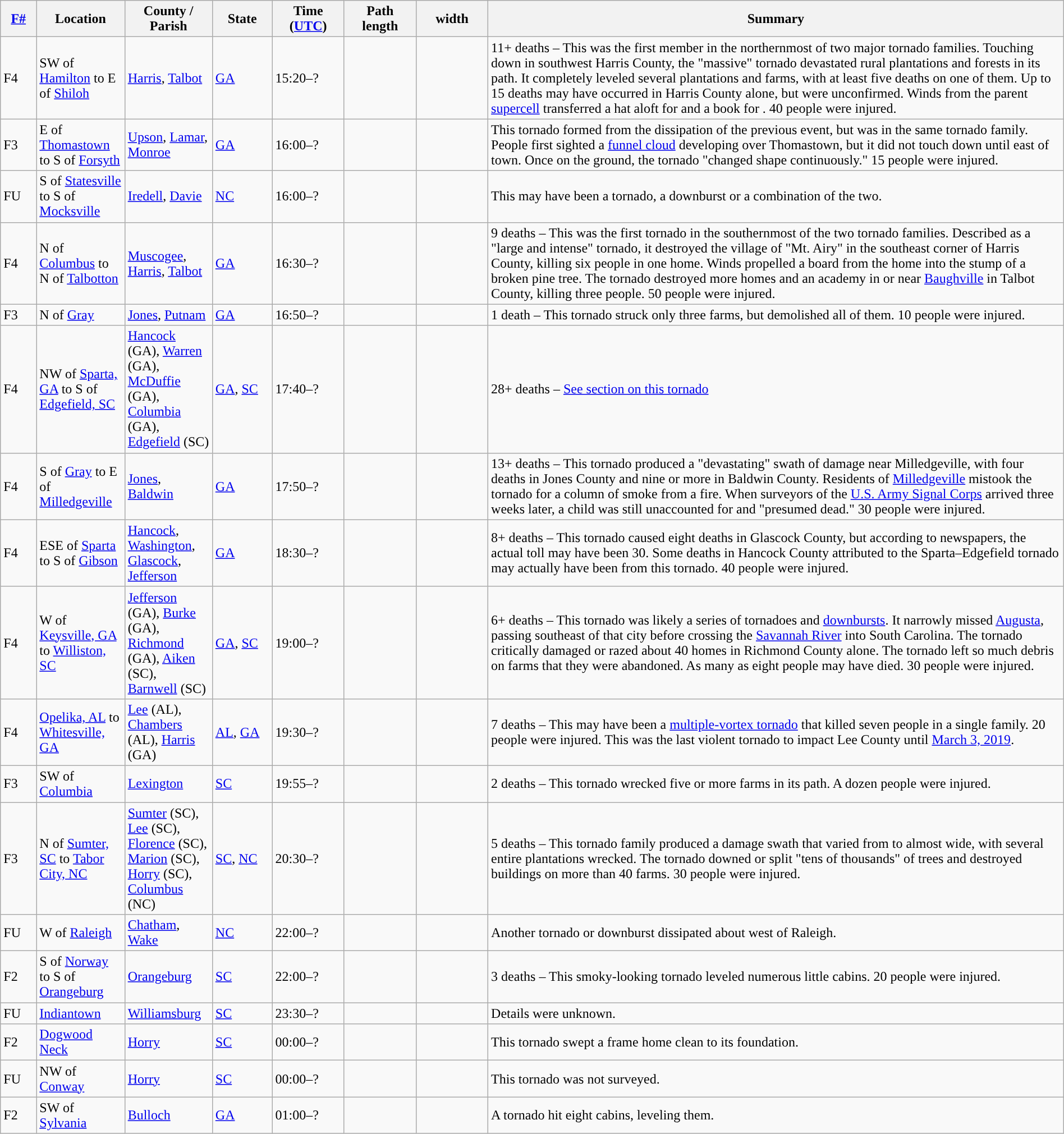<table class="wikitable sortable" style="width:100%;">
<tr>
<th scope="col"  style="width:3%; text-align:center;"><a href='#'>F#</a></th>
<th scope="col"  style="width:7%; text-align:center;" class="unsortable">Location</th>
<th scope="col"  style="width:6%; text-align:center;" class="unsortable">County / Parish</th>
<th scope="col"  style="width:5%; text-align:center;">State</th>
<th scope="col"  style="width:6%; text-align:center;">Time (<a href='#'>UTC</a>)</th>
<th scope="col"  style="width:6%; text-align:center;">Path length</th>
<th scope="col"  style="width:6%; text-align:center;"> width</th>
<th scope="col" class="unsortable" style="width:48%; text-align:center;">Summary</th>
</tr>
<tr>
<td>F4</td>
<td>SW of <a href='#'>Hamilton</a> to E of <a href='#'>Shiloh</a></td>
<td><a href='#'>Harris</a>, <a href='#'>Talbot</a></td>
<td><a href='#'>GA</a></td>
<td>15:20–?</td>
<td></td>
<td></td>
<td>11+ deaths – This was the first member in the northernmost of two major tornado families. Touching down in southwest Harris County, the "massive" tornado devastated rural plantations and forests in its path. It completely leveled several plantations and farms, with at least five deaths on one of them. Up to 15 deaths may have occurred in Harris County alone, but were unconfirmed. Winds from the parent <a href='#'>supercell</a> transferred a hat aloft for  and a book for . 40 people were injured.</td>
</tr>
<tr>
<td>F3</td>
<td>E of <a href='#'>Thomastown</a> to S of <a href='#'>Forsyth</a></td>
<td><a href='#'>Upson</a>, <a href='#'>Lamar</a>, <a href='#'>Monroe</a></td>
<td><a href='#'>GA</a></td>
<td>16:00–?</td>
<td></td>
<td></td>
<td>This tornado formed  from the dissipation of the previous event, but was in the same tornado family. People first sighted a <a href='#'>funnel cloud</a> developing over Thomastown, but it did not touch down until east of town. Once on the ground, the tornado "changed shape continuously." 15 people were injured.</td>
</tr>
<tr>
<td>FU</td>
<td>S of <a href='#'>Statesville</a> to S of <a href='#'>Mocksville</a></td>
<td><a href='#'>Iredell</a>, <a href='#'>Davie</a></td>
<td><a href='#'>NC</a></td>
<td>16:00–?</td>
<td></td>
<td></td>
<td>This may have been a tornado, a downburst or a combination of the two.</td>
</tr>
<tr>
<td>F4</td>
<td>N of <a href='#'>Columbus</a> to N of <a href='#'>Talbotton</a></td>
<td><a href='#'>Muscogee</a>, <a href='#'>Harris</a>, <a href='#'>Talbot</a></td>
<td><a href='#'>GA</a></td>
<td>16:30–?</td>
<td></td>
<td></td>
<td>9 deaths – This was the first tornado in the southernmost of the two tornado families. Described as a "large and intense" tornado, it destroyed the village of "Mt. Airy" in the southeast corner of Harris County, killing six people in one home. Winds propelled a board from the home  into the stump of a broken pine tree. The tornado destroyed more homes and an academy in or near <a href='#'>Baughville</a> in Talbot County, killing three people. 50 people were injured.</td>
</tr>
<tr>
<td>F3</td>
<td>N of <a href='#'>Gray</a></td>
<td><a href='#'>Jones</a>, <a href='#'>Putnam</a></td>
<td><a href='#'>GA</a></td>
<td>16:50–?</td>
<td></td>
<td></td>
<td>1 death – This tornado struck only three farms, but demolished all of them. 10 people were injured.</td>
</tr>
<tr>
<td>F4</td>
<td>NW of <a href='#'>Sparta, GA</a> to S of <a href='#'>Edgefield, SC</a></td>
<td><a href='#'>Hancock</a> (GA), <a href='#'>Warren</a> (GA), <a href='#'>McDuffie</a> (GA), <a href='#'>Columbia</a> (GA), <a href='#'>Edgefield</a> (SC)</td>
<td><a href='#'>GA</a>, <a href='#'>SC</a></td>
<td>17:40–?</td>
<td></td>
<td></td>
<td>28+ deaths – <a href='#'>See section on this tornado</a></td>
</tr>
<tr>
<td>F4</td>
<td>S of <a href='#'>Gray</a> to E of <a href='#'>Milledgeville</a></td>
<td><a href='#'>Jones</a>, <a href='#'>Baldwin</a></td>
<td><a href='#'>GA</a></td>
<td>17:50–?</td>
<td></td>
<td></td>
<td>13+ deaths – This tornado produced a "devastating" swath of damage near Milledgeville, with four deaths in Jones County and nine or more in Baldwin County. Residents of <a href='#'>Milledgeville</a> mistook the tornado for a column of smoke from a fire. When surveyors of the <a href='#'>U.S. Army Signal Corps</a> arrived three weeks later, a child was still unaccounted for and "presumed dead." 30 people were injured.</td>
</tr>
<tr>
<td>F4</td>
<td>ESE of <a href='#'>Sparta</a> to S of <a href='#'>Gibson</a></td>
<td><a href='#'>Hancock</a>, <a href='#'>Washington</a>, <a href='#'>Glascock</a>, <a href='#'>Jefferson</a></td>
<td><a href='#'>GA</a></td>
<td>18:30–?</td>
<td></td>
<td></td>
<td>8+ deaths – This tornado caused eight deaths in Glascock County, but according to newspapers, the actual toll may have been 30. Some deaths in Hancock County attributed to the Sparta–Edgefield tornado may actually have been from this tornado. 40 people were injured.</td>
</tr>
<tr>
<td>F4</td>
<td>W of <a href='#'>Keysville, GA</a> to <a href='#'>Williston, SC</a></td>
<td><a href='#'>Jefferson</a> (GA), <a href='#'>Burke</a> (GA), <a href='#'>Richmond</a> (GA), <a href='#'>Aiken</a> (SC), <a href='#'>Barnwell</a> (SC)</td>
<td><a href='#'>GA</a>, <a href='#'>SC</a></td>
<td>19:00–?</td>
<td></td>
<td></td>
<td>6+ deaths – This tornado was likely a series of tornadoes and <a href='#'>downbursts</a>. It narrowly missed <a href='#'>Augusta</a>, passing  southeast of that city before crossing the <a href='#'>Savannah River</a> into South Carolina. The tornado critically damaged or razed about 40 homes in Richmond County alone. The tornado left so much debris on farms that they were abandoned. As many as eight people may have died. 30 people were injured.</td>
</tr>
<tr>
<td>F4</td>
<td><a href='#'>Opelika, AL</a> to <a href='#'>Whitesville, GA</a></td>
<td><a href='#'>Lee</a> (AL), <a href='#'>Chambers</a> (AL), <a href='#'>Harris</a> (GA)</td>
<td><a href='#'>AL</a>, <a href='#'>GA</a></td>
<td>19:30–?</td>
<td></td>
<td></td>
<td>7 deaths – This may have been a <a href='#'>multiple-vortex tornado</a> that killed seven people in a single family. 20 people were injured. This was the last violent tornado to impact Lee County until <a href='#'>March 3, 2019</a>.</td>
</tr>
<tr>
<td>F3</td>
<td>SW of <a href='#'>Columbia</a></td>
<td><a href='#'>Lexington</a></td>
<td><a href='#'>SC</a></td>
<td>19:55–?</td>
<td></td>
<td></td>
<td>2 deaths – This tornado wrecked five or more farms in its path. A dozen people were injured.</td>
</tr>
<tr>
<td>F3</td>
<td>N of <a href='#'>Sumter, SC</a> to <a href='#'>Tabor City, NC</a></td>
<td><a href='#'>Sumter</a> (SC), <a href='#'>Lee</a> (SC), <a href='#'>Florence</a> (SC), <a href='#'>Marion</a> (SC), <a href='#'>Horry</a> (SC), <a href='#'>Columbus</a> (NC)</td>
<td><a href='#'>SC</a>, <a href='#'>NC</a></td>
<td>20:30–?</td>
<td></td>
<td></td>
<td>5 deaths – This tornado family produced a damage swath that varied from  to almost  wide, with several entire plantations wrecked. The tornado downed or split "tens of thousands" of trees and destroyed buildings on more than 40 farms. 30 people were injured.</td>
</tr>
<tr>
<td>FU</td>
<td>W of <a href='#'>Raleigh</a></td>
<td><a href='#'>Chatham</a>, <a href='#'>Wake</a></td>
<td><a href='#'>NC</a></td>
<td>22:00–?</td>
<td></td>
<td></td>
<td>Another tornado or downburst dissipated about  west of Raleigh.</td>
</tr>
<tr>
<td>F2</td>
<td>S of <a href='#'>Norway</a> to S of <a href='#'>Orangeburg</a></td>
<td><a href='#'>Orangeburg</a></td>
<td><a href='#'>SC</a></td>
<td>22:00–?</td>
<td></td>
<td></td>
<td>3 deaths – This smoky-looking tornado leveled numerous little cabins. 20 people were injured.</td>
</tr>
<tr>
<td>FU</td>
<td><a href='#'>Indiantown</a></td>
<td><a href='#'>Williamsburg</a></td>
<td><a href='#'>SC</a></td>
<td>23:30–?</td>
<td></td>
<td></td>
<td>Details were unknown.</td>
</tr>
<tr>
<td>F2</td>
<td><a href='#'>Dogwood Neck</a></td>
<td><a href='#'>Horry</a></td>
<td><a href='#'>SC</a></td>
<td>00:00–?</td>
<td></td>
<td></td>
<td>This tornado swept a frame home clean to its foundation.</td>
</tr>
<tr>
<td>FU</td>
<td>NW of <a href='#'>Conway</a></td>
<td><a href='#'>Horry</a></td>
<td><a href='#'>SC</a></td>
<td>00:00–?</td>
<td></td>
<td></td>
<td>This tornado was not surveyed.</td>
</tr>
<tr>
<td>F2</td>
<td>SW of <a href='#'>Sylvania</a></td>
<td><a href='#'>Bulloch</a></td>
<td><a href='#'>GA</a></td>
<td>01:00–?</td>
<td></td>
<td></td>
<td>A tornado hit eight cabins, leveling them.</td>
</tr>
</table>
